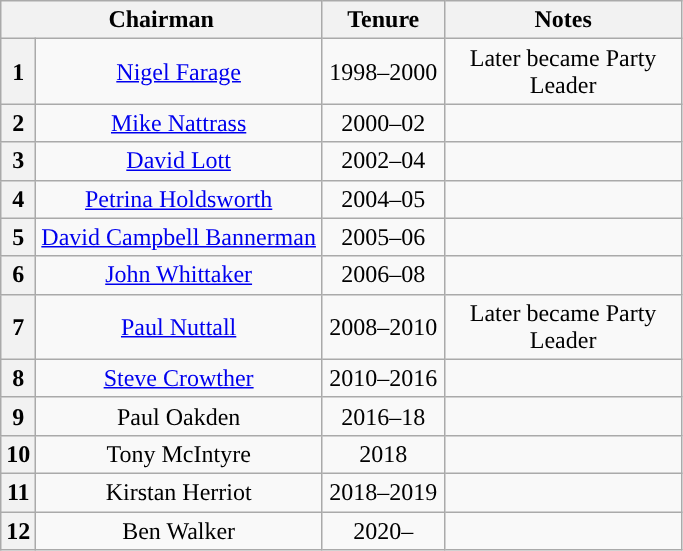<table class="wikitable" style="text-align:center">
<tr>
<th colspan="2" style="width:20px;">Chairman</th>
<th style="width:75px;">Tenure</th>
<th style="width:150px;">Notes</th>
</tr>
<tr>
<th style="background:">1</th>
<td><a href='#'>Nigel Farage</a></td>
<td>1998–2000</td>
<td>Later became Party Leader</td>
</tr>
<tr>
<th style="background:">2</th>
<td><a href='#'>Mike Nattrass</a></td>
<td>2000–02</td>
<td></td>
</tr>
<tr>
<th style="background:">3</th>
<td><a href='#'>David Lott</a></td>
<td>2002–04</td>
<td></td>
</tr>
<tr>
<th style="background:">4</th>
<td><a href='#'>Petrina Holdsworth</a></td>
<td>2004–05</td>
<td></td>
</tr>
<tr>
<th style="background:">5</th>
<td><a href='#'>David Campbell Bannerman</a></td>
<td>2005–06</td>
<td></td>
</tr>
<tr>
<th style="background:">6</th>
<td><a href='#'>John Whittaker</a></td>
<td>2006–08</td>
<td></td>
</tr>
<tr>
<th style="background:">7</th>
<td><a href='#'>Paul Nuttall</a></td>
<td>2008–2010</td>
<td>Later became Party Leader</td>
</tr>
<tr>
<th style="background:">8</th>
<td><a href='#'>Steve Crowther</a></td>
<td>2010–2016</td>
<td></td>
</tr>
<tr>
<th style="background:">9</th>
<td>Paul Oakden</td>
<td>2016–18</td>
<td></td>
</tr>
<tr>
<th style="background:">10</th>
<td>Tony McIntyre</td>
<td>2018</td>
<td></td>
</tr>
<tr>
<th style="background:">11</th>
<td>Kirstan Herriot</td>
<td>2018–2019</td>
<td></td>
</tr>
<tr>
<th style="background:">12</th>
<td>Ben Walker</td>
<td>2020–</td>
<td></td>
</tr>
</table>
